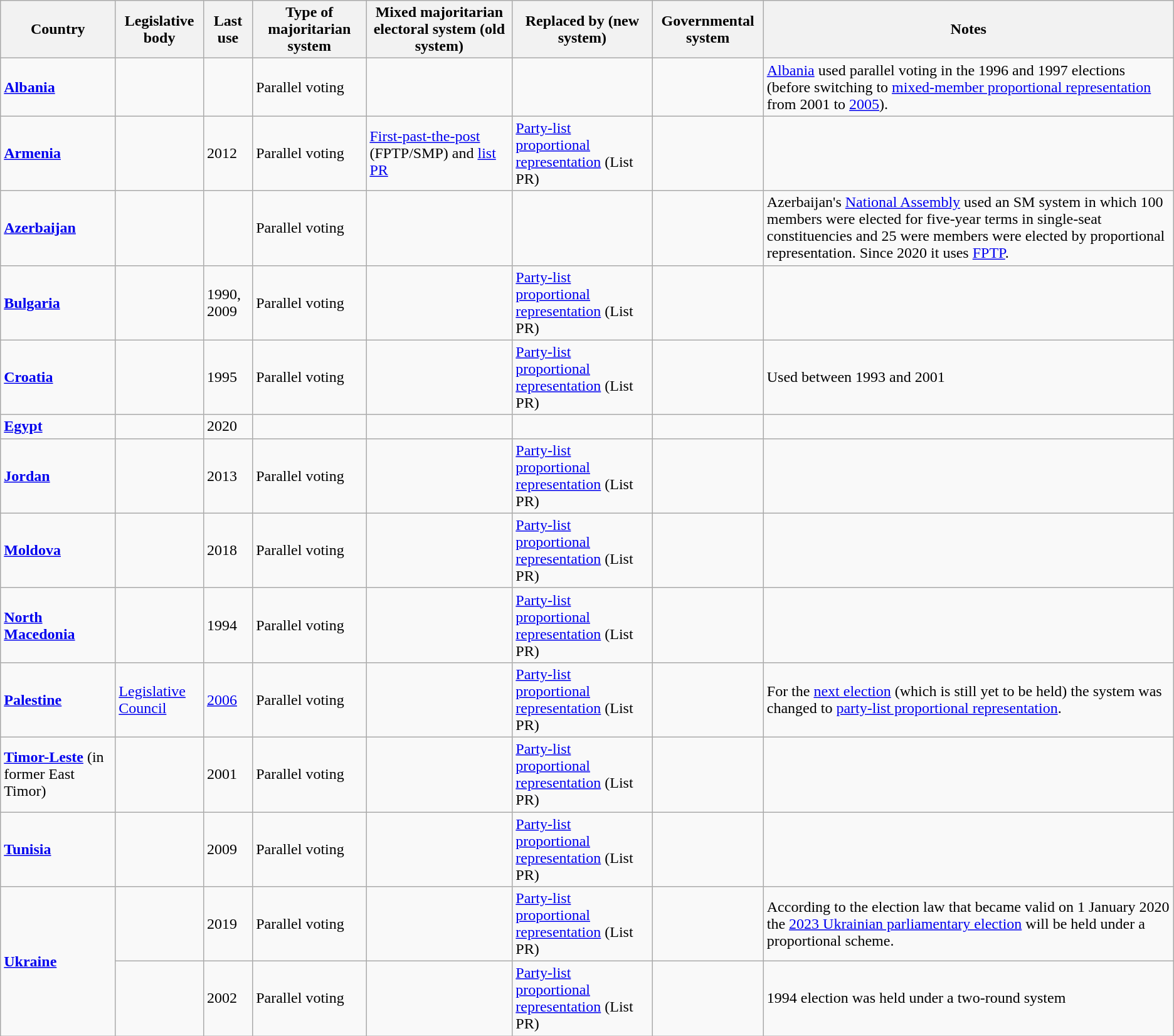<table class="wikitable sortable">
<tr>
<th>Country</th>
<th>Legislative body</th>
<th>Last use</th>
<th>Type of majoritarian system</th>
<th>Mixed majoritarian electoral system (old system)</th>
<th>Replaced by (new system)</th>
<th>Governmental system</th>
<th>Notes</th>
</tr>
<tr>
<td><strong></strong> <strong><a href='#'>Albania</a></strong></td>
<td></td>
<td></td>
<td>Parallel voting</td>
<td></td>
<td></td>
<td></td>
<td><a href='#'>Albania</a> used parallel voting in the 1996 and 1997 elections (before switching to <a href='#'>mixed-member proportional representation</a> from 2001 to <a href='#'>2005</a>).</td>
</tr>
<tr>
<td><strong> <a href='#'>Armenia</a></strong></td>
<td></td>
<td>2012</td>
<td>Parallel voting</td>
<td><a href='#'>First-past-the-post</a> (FPTP/SMP) and <a href='#'>list PR</a></td>
<td><a href='#'>Party-list proportional representation</a> (List PR)</td>
<td></td>
<td></td>
</tr>
<tr>
<td><strong></strong> <strong><a href='#'>Azerbaijan</a></strong></td>
<td></td>
<td></td>
<td>Parallel voting</td>
<td></td>
<td></td>
<td></td>
<td>Azerbaijan's <a href='#'>National Assembly</a> used an SM system in which 100 members were elected for five-year terms in single-seat constituencies and 25 were members were elected by proportional representation. Since 2020 it uses <a href='#'>FPTP</a>.</td>
</tr>
<tr>
<td><strong> <a href='#'>Bulgaria</a></strong></td>
<td></td>
<td>1990, 2009</td>
<td>Parallel voting</td>
<td></td>
<td><a href='#'>Party-list proportional representation</a> (List PR)</td>
<td></td>
<td></td>
</tr>
<tr>
<td><strong> <a href='#'>Croatia</a></strong></td>
<td></td>
<td>1995</td>
<td>Parallel voting</td>
<td></td>
<td><a href='#'>Party-list proportional representation</a> (List PR)</td>
<td></td>
<td>Used between 1993 and 2001</td>
</tr>
<tr>
<td><strong> <a href='#'>Egypt</a></strong></td>
<td></td>
<td>2020</td>
<td></td>
<td></td>
<td></td>
<td></td>
<td></td>
</tr>
<tr>
<td><strong> <a href='#'>Jordan</a></strong></td>
<td></td>
<td>2013</td>
<td>Parallel voting</td>
<td></td>
<td><a href='#'>Party-list proportional representation</a> (List PR)</td>
<td></td>
<td></td>
</tr>
<tr>
<td><strong> <a href='#'>Moldova</a></strong></td>
<td></td>
<td>2018</td>
<td>Parallel voting</td>
<td></td>
<td><a href='#'>Party-list proportional representation</a> (List PR)</td>
<td></td>
<td></td>
</tr>
<tr>
<td><strong> <a href='#'>North Macedonia</a></strong></td>
<td></td>
<td>1994</td>
<td>Parallel voting</td>
<td></td>
<td><a href='#'>Party-list proportional representation</a> (List PR)</td>
<td></td>
<td></td>
</tr>
<tr>
<td><strong> <a href='#'>Palestine</a></strong></td>
<td><a href='#'>Legislative Council</a></td>
<td><a href='#'>2006</a></td>
<td>Parallel voting</td>
<td></td>
<td><a href='#'>Party-list proportional representation</a> (List PR)</td>
<td></td>
<td>For the <a href='#'>next election</a> (which is still yet to be held) the system was changed to <a href='#'>party-list proportional representation</a>.</td>
</tr>
<tr>
<td><strong> <a href='#'>Timor-Leste</a></strong> (in former East Timor)</td>
<td></td>
<td>2001</td>
<td>Parallel voting</td>
<td></td>
<td><a href='#'>Party-list proportional representation</a> (List PR)</td>
<td></td>
<td></td>
</tr>
<tr>
<td><strong> <a href='#'>Tunisia</a></strong></td>
<td></td>
<td>2009</td>
<td>Parallel voting</td>
<td></td>
<td><a href='#'>Party-list proportional representation</a> (List PR)</td>
<td></td>
<td></td>
</tr>
<tr>
<td rowspan="2"><strong> <a href='#'>Ukraine</a></strong></td>
<td></td>
<td>2019</td>
<td>Parallel voting</td>
<td></td>
<td><a href='#'>Party-list proportional representation</a> (List PR)</td>
<td></td>
<td>According to the election law that became valid on 1 January 2020 the <a href='#'>2023 Ukrainian parliamentary election</a> will be held under a proportional scheme.</td>
</tr>
<tr>
<td></td>
<td>2002</td>
<td>Parallel voting</td>
<td></td>
<td><a href='#'>Party-list proportional representation</a> (List PR)</td>
<td></td>
<td>1994 election was held under a two-round system</td>
</tr>
</table>
